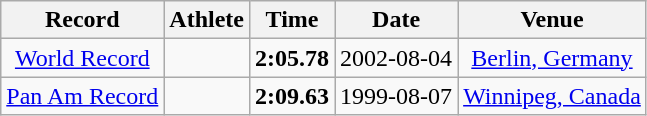<table class="wikitable" style="text-align:center;">
<tr>
<th>Record</th>
<th>Athlete</th>
<th>Time</th>
<th>Date</th>
<th>Venue</th>
</tr>
<tr>
<td><a href='#'>World Record</a></td>
<td></td>
<td><strong>2:05.78</strong></td>
<td>2002-08-04</td>
<td> <a href='#'>Berlin, Germany</a></td>
</tr>
<tr>
<td><a href='#'>Pan Am Record</a></td>
<td></td>
<td><strong>2:09.63</strong></td>
<td>1999-08-07</td>
<td> <a href='#'>Winnipeg, Canada</a></td>
</tr>
</table>
